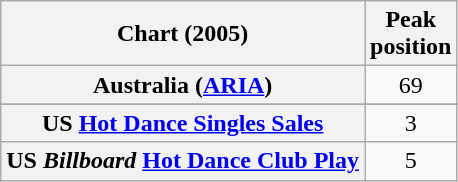<table class="wikitable sortable plainrowheaders">
<tr>
<th scope="col">Chart (2005)</th>
<th scope="col">Peak<br>position</th>
</tr>
<tr>
<th scope="row">Australia (<a href='#'>ARIA</a>)</th>
<td align="center">69</td>
</tr>
<tr>
</tr>
<tr>
</tr>
<tr>
</tr>
<tr>
</tr>
<tr>
<th scope="row">US <a href='#'>Hot Dance Singles Sales</a></th>
<td align="center">3</td>
</tr>
<tr>
<th scope="row">US <em>Billboard</em> <a href='#'>Hot Dance Club Play</a></th>
<td align="center">5</td>
</tr>
</table>
